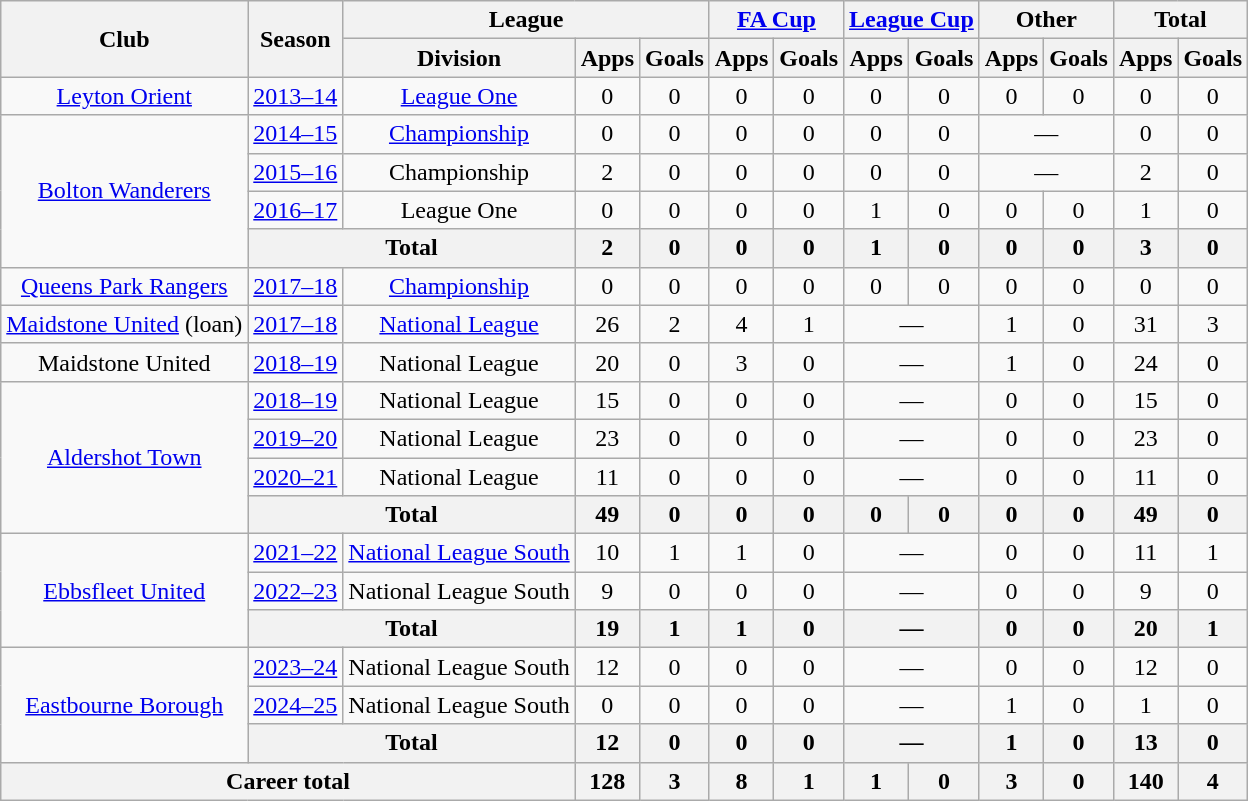<table class="wikitable" style="text-align:center">
<tr>
<th rowspan="2">Club</th>
<th rowspan="2">Season</th>
<th colspan="3">League</th>
<th colspan="2"><a href='#'>FA Cup</a></th>
<th colspan="2"><a href='#'>League Cup</a></th>
<th colspan="2">Other</th>
<th colspan="2">Total</th>
</tr>
<tr>
<th>Division</th>
<th>Apps</th>
<th>Goals</th>
<th>Apps</th>
<th>Goals</th>
<th>Apps</th>
<th>Goals</th>
<th>Apps</th>
<th>Goals</th>
<th>Apps</th>
<th>Goals</th>
</tr>
<tr>
<td><a href='#'>Leyton Orient</a></td>
<td><a href='#'>2013–14</a></td>
<td><a href='#'>League One</a></td>
<td>0</td>
<td>0</td>
<td>0</td>
<td>0</td>
<td>0</td>
<td>0</td>
<td>0</td>
<td>0</td>
<td>0</td>
<td>0</td>
</tr>
<tr>
<td rowspan="4"><a href='#'>Bolton Wanderers</a></td>
<td><a href='#'>2014–15</a></td>
<td><a href='#'>Championship</a></td>
<td>0</td>
<td>0</td>
<td>0</td>
<td>0</td>
<td>0</td>
<td>0</td>
<td colspan="2">—</td>
<td>0</td>
<td>0</td>
</tr>
<tr>
<td><a href='#'>2015–16</a></td>
<td>Championship</td>
<td>2</td>
<td>0</td>
<td>0</td>
<td>0</td>
<td>0</td>
<td>0</td>
<td colspan="2">—</td>
<td>2</td>
<td>0</td>
</tr>
<tr>
<td><a href='#'>2016–17</a></td>
<td>League One</td>
<td>0</td>
<td>0</td>
<td>0</td>
<td>0</td>
<td>1</td>
<td>0</td>
<td>0</td>
<td>0</td>
<td>1</td>
<td>0</td>
</tr>
<tr>
<th colspan="2">Total</th>
<th>2</th>
<th>0</th>
<th>0</th>
<th>0</th>
<th>1</th>
<th>0</th>
<th>0</th>
<th>0</th>
<th>3</th>
<th>0</th>
</tr>
<tr>
<td><a href='#'>Queens Park Rangers</a></td>
<td><a href='#'>2017–18</a></td>
<td><a href='#'>Championship</a></td>
<td>0</td>
<td>0</td>
<td>0</td>
<td>0</td>
<td>0</td>
<td>0</td>
<td>0</td>
<td>0</td>
<td>0</td>
<td>0</td>
</tr>
<tr>
<td><a href='#'>Maidstone United</a> (loan)</td>
<td><a href='#'>2017–18</a></td>
<td><a href='#'>National League</a></td>
<td>26</td>
<td>2</td>
<td>4</td>
<td>1</td>
<td colspan="2">—</td>
<td>1</td>
<td>0</td>
<td>31</td>
<td>3</td>
</tr>
<tr>
<td>Maidstone United</td>
<td><a href='#'>2018–19</a></td>
<td>National League</td>
<td>20</td>
<td>0</td>
<td>3</td>
<td>0</td>
<td colspan="2">—</td>
<td>1</td>
<td>0</td>
<td>24</td>
<td>0</td>
</tr>
<tr>
<td rowspan="4"><a href='#'>Aldershot Town</a></td>
<td><a href='#'>2018–19</a></td>
<td>National League</td>
<td>15</td>
<td>0</td>
<td>0</td>
<td>0</td>
<td colspan="2">—</td>
<td>0</td>
<td>0</td>
<td>15</td>
<td>0</td>
</tr>
<tr>
<td><a href='#'>2019–20</a></td>
<td>National League</td>
<td>23</td>
<td>0</td>
<td>0</td>
<td>0</td>
<td colspan="2">—</td>
<td>0</td>
<td>0</td>
<td>23</td>
<td>0</td>
</tr>
<tr>
<td><a href='#'>2020–21</a></td>
<td>National League</td>
<td>11</td>
<td>0</td>
<td>0</td>
<td>0</td>
<td colspan="2">—</td>
<td>0</td>
<td>0</td>
<td>11</td>
<td>0</td>
</tr>
<tr>
<th colspan="2">Total</th>
<th>49</th>
<th>0</th>
<th>0</th>
<th>0</th>
<th>0</th>
<th>0</th>
<th>0</th>
<th>0</th>
<th>49</th>
<th>0</th>
</tr>
<tr>
<td rowspan="3"><a href='#'>Ebbsfleet United</a></td>
<td><a href='#'>2021–22</a></td>
<td><a href='#'>National League South</a></td>
<td>10</td>
<td>1</td>
<td>1</td>
<td>0</td>
<td colspan="2">—</td>
<td>0</td>
<td>0</td>
<td>11</td>
<td>1</td>
</tr>
<tr>
<td><a href='#'>2022–23</a></td>
<td>National League South</td>
<td>9</td>
<td>0</td>
<td>0</td>
<td>0</td>
<td colspan="2">—</td>
<td>0</td>
<td>0</td>
<td>9</td>
<td>0</td>
</tr>
<tr>
<th colspan="2">Total</th>
<th>19</th>
<th>1</th>
<th>1</th>
<th>0</th>
<th colspan="2">—</th>
<th>0</th>
<th>0</th>
<th>20</th>
<th>1</th>
</tr>
<tr>
<td rowspan="3"><a href='#'>Eastbourne Borough</a></td>
<td><a href='#'>2023–24</a></td>
<td>National League South</td>
<td>12</td>
<td>0</td>
<td>0</td>
<td>0</td>
<td colspan="2">—</td>
<td>0</td>
<td>0</td>
<td>12</td>
<td>0</td>
</tr>
<tr>
<td><a href='#'>2024–25</a></td>
<td>National League South</td>
<td>0</td>
<td>0</td>
<td>0</td>
<td>0</td>
<td colspan="2">—</td>
<td>1</td>
<td>0</td>
<td>1</td>
<td>0</td>
</tr>
<tr>
<th colspan="2">Total</th>
<th>12</th>
<th>0</th>
<th>0</th>
<th>0</th>
<th colspan="2">—</th>
<th>1</th>
<th>0</th>
<th>13</th>
<th>0</th>
</tr>
<tr>
<th colspan="3">Career total</th>
<th>128</th>
<th>3</th>
<th>8</th>
<th>1</th>
<th>1</th>
<th>0</th>
<th>3</th>
<th>0</th>
<th>140</th>
<th>4</th>
</tr>
</table>
